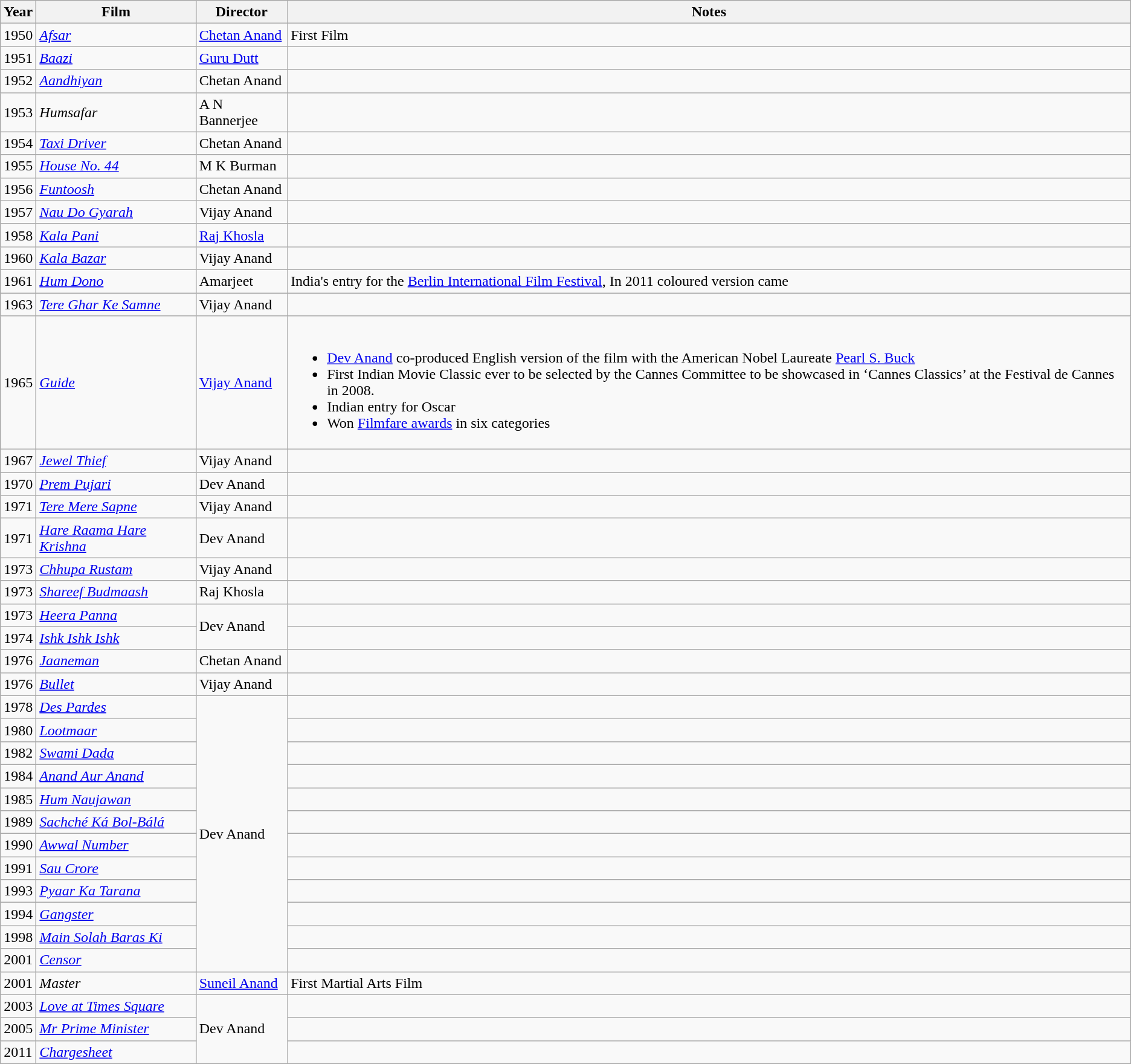<table class="wikitable">
<tr>
<th>Year</th>
<th>Film</th>
<th>Director</th>
<th>Notes</th>
</tr>
<tr>
<td>1950</td>
<td><em><a href='#'>Afsar</a></em></td>
<td><a href='#'>Chetan Anand</a></td>
<td>First Film</td>
</tr>
<tr>
<td>1951</td>
<td><em><a href='#'>Baazi</a></em></td>
<td><a href='#'>Guru Dutt</a></td>
<td></td>
</tr>
<tr>
<td>1952</td>
<td><em><a href='#'>Aandhiyan</a></em></td>
<td>Chetan Anand</td>
<td></td>
</tr>
<tr>
<td>1953</td>
<td><em>Humsafar</em></td>
<td>A N Bannerjee</td>
<td></td>
</tr>
<tr>
<td>1954</td>
<td><em><a href='#'>Taxi Driver</a></em></td>
<td>Chetan Anand</td>
<td></td>
</tr>
<tr>
<td>1955</td>
<td><em><a href='#'>House No. 44</a></em></td>
<td>M K Burman</td>
<td></td>
</tr>
<tr>
<td>1956</td>
<td><em><a href='#'>Funtoosh</a></em></td>
<td>Chetan Anand</td>
<td></td>
</tr>
<tr>
<td>1957</td>
<td><em><a href='#'>Nau Do Gyarah</a></em></td>
<td>Vijay Anand</td>
<td></td>
</tr>
<tr>
<td>1958</td>
<td><em><a href='#'>Kala Pani</a></em></td>
<td><a href='#'>Raj Khosla</a></td>
<td></td>
</tr>
<tr>
<td>1960</td>
<td><em><a href='#'>Kala Bazar</a></em></td>
<td>Vijay Anand</td>
<td></td>
</tr>
<tr>
<td>1961</td>
<td><em><a href='#'>Hum Dono</a></em></td>
<td>Amarjeet</td>
<td Vijay Anand>India's entry for the <a href='#'>Berlin International Film Festival</a>, In 2011 coloured version came</td>
</tr>
<tr>
<td>1963</td>
<td><em><a href='#'>Tere Ghar Ke Samne</a></em></td>
<td>Vijay Anand</td>
<td></td>
</tr>
<tr>
<td>1965</td>
<td><em><a href='#'>Guide</a></em></td>
<td><a href='#'>Vijay Anand</a></td>
<td><br><ul><li><a href='#'>Dev Anand</a> co-produced English version of the film with the American Nobel Laureate <a href='#'>Pearl S. Buck</a></li><li>First Indian Movie Classic ever to be selected by the Cannes Committee to be showcased in ‘Cannes Classics’ at the Festival de Cannes in 2008.</li><li>Indian entry for Oscar</li><li>Won <a href='#'>Filmfare awards</a> in six categories</li></ul></td>
</tr>
<tr>
<td>1967</td>
<td><em><a href='#'>Jewel Thief</a></em></td>
<td>Vijay Anand</td>
<td></td>
</tr>
<tr>
<td>1970</td>
<td><em><a href='#'>Prem Pujari</a></em></td>
<td>Dev Anand</td>
<td></td>
</tr>
<tr>
<td>1971</td>
<td><em><a href='#'>Tere Mere Sapne</a></em></td>
<td>Vijay Anand</td>
<td></td>
</tr>
<tr>
<td>1971</td>
<td><em><a href='#'>Hare Raama Hare Krishna</a></em></td>
<td>Dev Anand</td>
<td></td>
</tr>
<tr>
<td>1973</td>
<td><em><a href='#'>Chhupa Rustam</a></em></td>
<td>Vijay Anand</td>
<td></td>
</tr>
<tr>
<td>1973</td>
<td><em><a href='#'>Shareef Budmaash</a></em></td>
<td>Raj Khosla</td>
<td></td>
</tr>
<tr>
<td>1973</td>
<td><em><a href='#'>Heera Panna</a></em></td>
<td rowspan="2">Dev Anand</td>
<td></td>
</tr>
<tr>
<td>1974</td>
<td><em><a href='#'>Ishk Ishk Ishk</a></em></td>
<td></td>
</tr>
<tr>
<td>1976</td>
<td><em><a href='#'>Jaaneman</a></em></td>
<td>Chetan Anand</td>
<td></td>
</tr>
<tr>
<td>1976</td>
<td><em><a href='#'>Bullet</a></em></td>
<td>Vijay Anand</td>
<td></td>
</tr>
<tr>
<td>1978</td>
<td><em><a href='#'>Des Pardes</a></em></td>
<td rowspan="12">Dev Anand</td>
<td></td>
</tr>
<tr>
<td>1980</td>
<td><em><a href='#'>Lootmaar</a></em></td>
<td></td>
</tr>
<tr>
<td>1982</td>
<td><em><a href='#'>Swami Dada</a></em></td>
<td></td>
</tr>
<tr>
<td>1984</td>
<td><em><a href='#'>Anand Aur Anand</a></em></td>
<td></td>
</tr>
<tr>
<td>1985</td>
<td><em><a href='#'>Hum Naujawan</a></em></td>
<td></td>
</tr>
<tr>
<td>1989</td>
<td><em><a href='#'>Sachché Ká Bol-Bálá</a></em></td>
<td></td>
</tr>
<tr>
<td>1990</td>
<td><em><a href='#'>Awwal Number</a></em></td>
<td></td>
</tr>
<tr>
<td>1991</td>
<td><em><a href='#'>Sau Crore</a></em></td>
<td></td>
</tr>
<tr>
<td>1993</td>
<td><em><a href='#'>Pyaar Ka Tarana</a></em></td>
<td></td>
</tr>
<tr>
<td>1994</td>
<td><em><a href='#'>Gangster</a></em></td>
<td></td>
</tr>
<tr>
<td>1998</td>
<td><em><a href='#'>Main Solah Baras Ki</a></em></td>
<td></td>
</tr>
<tr>
<td>2001</td>
<td><em><a href='#'>Censor</a></em></td>
<td></td>
</tr>
<tr>
<td>2001</td>
<td><em>Master</em></td>
<td><a href='#'>Suneil Anand</a></td>
<td>First Martial Arts Film</td>
</tr>
<tr>
<td>2003</td>
<td><em><a href='#'>Love at Times Square</a></em></td>
<td rowspan="3">Dev Anand</td>
<td></td>
</tr>
<tr>
<td>2005</td>
<td><em><a href='#'>Mr Prime Minister</a></em></td>
<td></td>
</tr>
<tr>
<td>2011</td>
<td><em><a href='#'>Chargesheet</a></em></td>
<td></td>
</tr>
</table>
